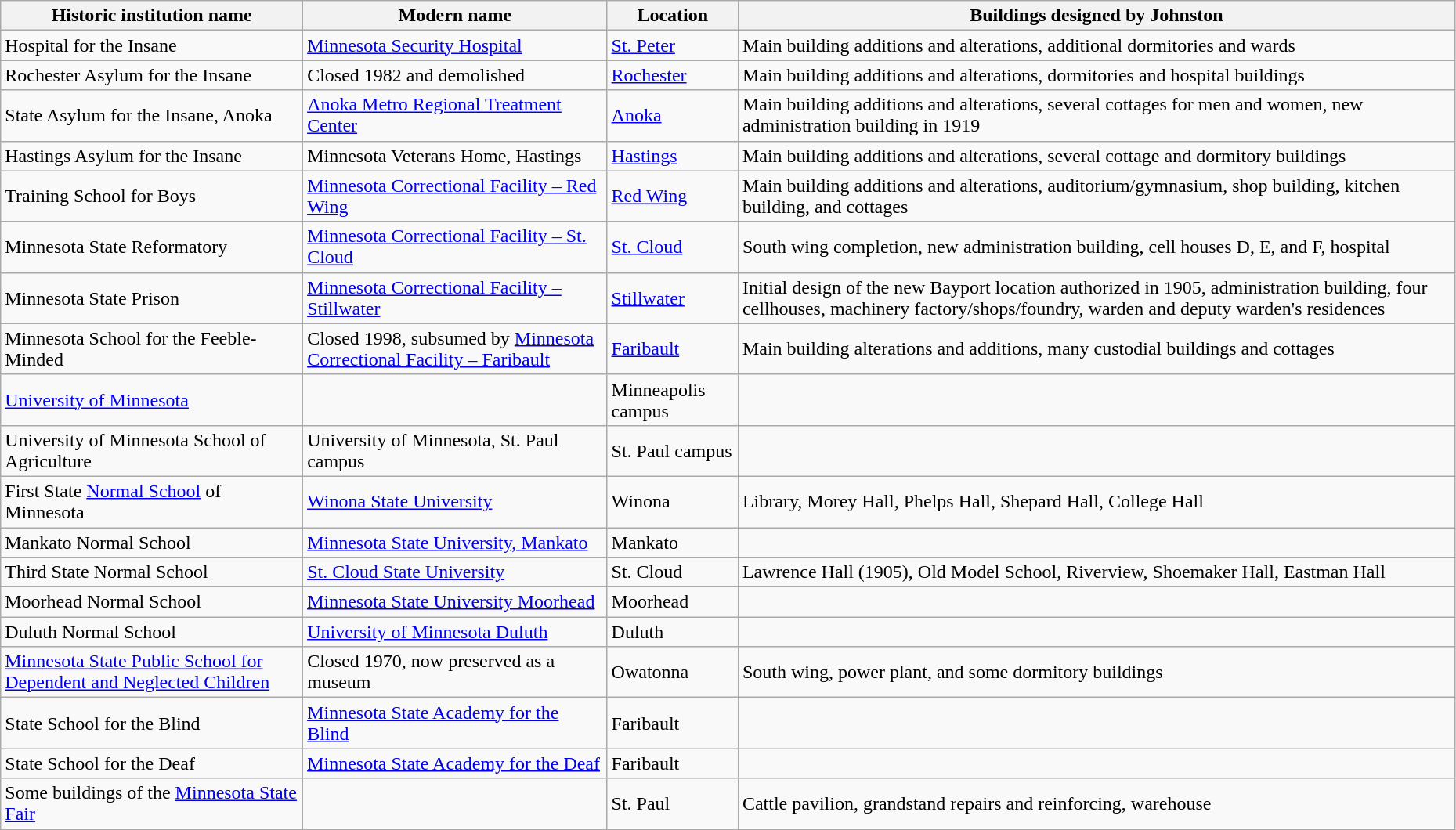<table class="wikitable sortable" style="width:98%">
<tr>
<th>Historic institution name</th>
<th>Modern name</th>
<th>Location</th>
<th>Buildings designed by Johnston</th>
</tr>
<tr>
<td>Hospital for the Insane</td>
<td><a href='#'>Minnesota Security Hospital</a></td>
<td><a href='#'>St. Peter</a></td>
<td>Main building additions and alterations, additional dormitories and wards</td>
</tr>
<tr>
<td>Rochester Asylum for the Insane</td>
<td>Closed 1982 and demolished</td>
<td><a href='#'>Rochester</a></td>
<td>Main building additions and alterations, dormitories and hospital buildings</td>
</tr>
<tr>
<td>State Asylum for the Insane, Anoka</td>
<td><a href='#'>Anoka Metro Regional Treatment Center</a></td>
<td><a href='#'>Anoka</a></td>
<td>Main building additions and alterations, several cottages for men and women, new administration building in 1919</td>
</tr>
<tr>
<td>Hastings Asylum for the Insane</td>
<td>Minnesota Veterans Home, Hastings</td>
<td><a href='#'>Hastings</a></td>
<td>Main building additions and alterations, several cottage and dormitory buildings</td>
</tr>
<tr>
<td>Training School for Boys</td>
<td><a href='#'>Minnesota Correctional Facility – Red Wing</a></td>
<td><a href='#'>Red Wing</a></td>
<td>Main building additions and alterations, auditorium/gymnasium, shop building, kitchen building, and cottages</td>
</tr>
<tr>
<td>Minnesota State Reformatory</td>
<td><a href='#'>Minnesota Correctional Facility – St. Cloud</a></td>
<td><a href='#'>St. Cloud</a></td>
<td>South wing completion, new administration building, cell houses D, E, and F, hospital</td>
</tr>
<tr>
<td>Minnesota State Prison</td>
<td><a href='#'>Minnesota Correctional Facility – Stillwater</a></td>
<td><a href='#'>Stillwater</a></td>
<td>Initial design of the new Bayport location authorized in 1905, administration building, four cellhouses, machinery factory/shops/foundry, warden and deputy warden's residences</td>
</tr>
<tr>
<td>Minnesota School for the Feeble-Minded</td>
<td>Closed 1998, subsumed by <a href='#'>Minnesota Correctional Facility – Faribault</a></td>
<td><a href='#'>Faribault</a></td>
<td>Main building alterations and additions, many custodial buildings and cottages</td>
</tr>
<tr>
<td><a href='#'>University of Minnesota</a></td>
<td></td>
<td>Minneapolis campus</td>
<td><br></td>
</tr>
<tr>
<td>University of Minnesota School of Agriculture</td>
<td>University of Minnesota, St. Paul campus</td>
<td>St. Paul campus</td>
<td><br></td>
</tr>
<tr>
<td>First State <a href='#'>Normal School</a> of Minnesota</td>
<td><a href='#'>Winona State University</a></td>
<td>Winona</td>
<td>Library, Morey Hall, Phelps Hall, Shepard Hall, College Hall</td>
</tr>
<tr>
<td>Mankato Normal School</td>
<td><a href='#'>Minnesota State University, Mankato</a></td>
<td>Mankato</td>
<td></td>
</tr>
<tr>
<td>Third State Normal School</td>
<td><a href='#'>St. Cloud State University</a></td>
<td>St. Cloud</td>
<td>Lawrence Hall (1905), Old Model School, Riverview, Shoemaker Hall, Eastman Hall</td>
</tr>
<tr>
<td>Moorhead Normal School</td>
<td><a href='#'>Minnesota State University Moorhead</a></td>
<td>Moorhead</td>
<td></td>
</tr>
<tr>
<td>Duluth Normal School</td>
<td><a href='#'>University of Minnesota Duluth</a></td>
<td>Duluth</td>
<td></td>
</tr>
<tr>
<td><a href='#'>Minnesota State Public School for Dependent and Neglected Children</a></td>
<td>Closed 1970, now preserved as a museum</td>
<td>Owatonna</td>
<td>South wing, power plant, and some dormitory buildings</td>
</tr>
<tr>
<td>State School for the Blind</td>
<td><a href='#'>Minnesota State Academy for the Blind</a></td>
<td>Faribault</td>
<td></td>
</tr>
<tr>
<td>State School for the Deaf</td>
<td><a href='#'>Minnesota State Academy for the Deaf</a></td>
<td>Faribault</td>
<td></td>
</tr>
<tr>
<td>Some buildings of the <a href='#'>Minnesota State Fair</a></td>
<td></td>
<td>St. Paul</td>
<td>Cattle pavilion, grandstand repairs and reinforcing, warehouse</td>
</tr>
</table>
